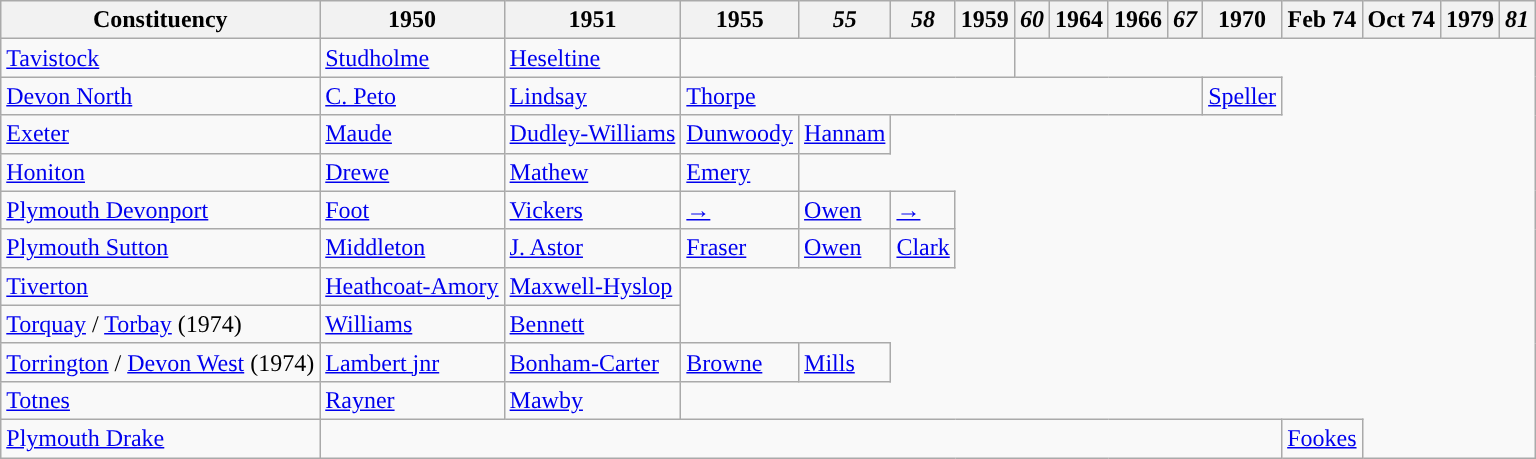<table class="wikitable">
<tr>
<th>Constituency</th>
<th>1950</th>
<th>1951</th>
<th>1955</th>
<th><em>55</em></th>
<th><em>58</em></th>
<th>1959</th>
<th><em>60</em></th>
<th>1964</th>
<th>1966</th>
<th><em>67</em></th>
<th>1970</th>
<th>Feb 74</th>
<th>Oct 74</th>
<th>1979</th>
<th><em>81</em></th>
</tr>
<tr>
<td><a href='#'>Tavistock</a></td>
<td><a href='#'>Studholme</a></td>
<td><a href='#'>Heseltine</a></td>
<td colspan="4"></td>
</tr>
<tr>
<td><a href='#'>Devon North</a></td>
<td><a href='#'>C. Peto</a></td>
<td><a href='#'>Lindsay</a></td>
<td colspan="8"><a href='#'>Thorpe</a></td>
<td><a href='#'>Speller</a></td>
</tr>
<tr>
<td><a href='#'>Exeter</a></td>
<td><a href='#'>Maude</a></td>
<td><a href='#'>Dudley-Williams</a></td>
<td><a href='#'>Dunwoody</a></td>
<td><a href='#'>Hannam</a></td>
</tr>
<tr>
<td><a href='#'>Honiton</a></td>
<td><a href='#'>Drewe</a></td>
<td><a href='#'>Mathew</a></td>
<td><a href='#'>Emery</a></td>
</tr>
<tr>
<td><a href='#'>Plymouth Devonport</a></td>
<td><a href='#'>Foot</a></td>
<td><a href='#'>Vickers</a></td>
<td><a href='#'>→</a></td>
<td><a href='#'>Owen</a></td>
<td><a href='#'>→</a></td>
</tr>
<tr>
<td><a href='#'>Plymouth Sutton</a></td>
<td><a href='#'>Middleton</a></td>
<td><a href='#'>J. Astor</a></td>
<td><a href='#'>Fraser</a></td>
<td><a href='#'>Owen</a></td>
<td><a href='#'>Clark</a></td>
</tr>
<tr>
<td><a href='#'>Tiverton</a></td>
<td><a href='#'>Heathcoat-Amory</a></td>
<td><a href='#'>Maxwell-Hyslop</a></td>
</tr>
<tr>
<td><a href='#'>Torquay</a> / <a href='#'>Torbay</a> (1974)</td>
<td><a href='#'>Williams</a></td>
<td><a href='#'>Bennett</a></td>
</tr>
<tr>
<td><a href='#'>Torrington</a> / <a href='#'>Devon West</a> (1974)</td>
<td><a href='#'>Lambert jnr</a></td>
<td><a href='#'>Bonham-Carter</a></td>
<td><a href='#'>Browne</a></td>
<td><a href='#'>Mills</a></td>
</tr>
<tr>
<td><a href='#'>Totnes</a></td>
<td><a href='#'>Rayner</a></td>
<td><a href='#'>Mawby</a></td>
</tr>
<tr>
<td><a href='#'>Plymouth Drake</a></td>
<td colspan="11"></td>
<td><a href='#'>Fookes</a></td>
</tr>
</table>
